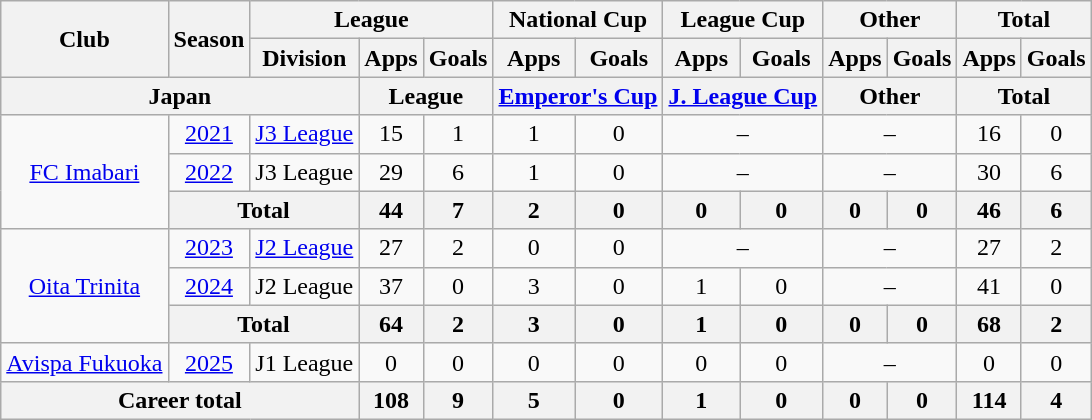<table class="wikitable" style="text-align:center">
<tr>
<th rowspan=2>Club</th>
<th rowspan=2>Season</th>
<th colspan=3>League</th>
<th colspan=2>National Cup</th>
<th colspan=2>League Cup</th>
<th colspan=2>Other</th>
<th colspan=2>Total</th>
</tr>
<tr>
<th>Division</th>
<th>Apps</th>
<th>Goals</th>
<th>Apps</th>
<th>Goals</th>
<th>Apps</th>
<th>Goals</th>
<th>Apps</th>
<th>Goals</th>
<th>Apps</th>
<th>Goals</th>
</tr>
<tr>
<th colspan=3>Japan</th>
<th colspan=2>League</th>
<th colspan=2><a href='#'>Emperor's Cup</a></th>
<th colspan=2><a href='#'>J. League Cup</a></th>
<th colspan=2>Other</th>
<th colspan=2>Total</th>
</tr>
<tr>
<td rowspan="3"><a href='#'>FC Imabari</a></td>
<td><a href='#'>2021</a></td>
<td><a href='#'>J3 League</a></td>
<td>15</td>
<td>1</td>
<td>1</td>
<td>0</td>
<td colspan="2">–</td>
<td colspan="2">–</td>
<td>16</td>
<td>0</td>
</tr>
<tr>
<td><a href='#'>2022</a></td>
<td>J3 League</td>
<td>29</td>
<td>6</td>
<td>1</td>
<td>0</td>
<td colspan="2">–</td>
<td colspan="2">–</td>
<td>30</td>
<td>6</td>
</tr>
<tr>
<th colspan="2">Total</th>
<th>44</th>
<th>7</th>
<th>2</th>
<th>0</th>
<th>0</th>
<th>0</th>
<th>0</th>
<th>0</th>
<th>46</th>
<th>6</th>
</tr>
<tr>
<td rowspan="3"><a href='#'>Oita Trinita</a></td>
<td><a href='#'>2023</a></td>
<td><a href='#'>J2 League</a></td>
<td>27</td>
<td>2</td>
<td>0</td>
<td>0</td>
<td colspan="2">–</td>
<td colspan="2">–</td>
<td>27</td>
<td>2</td>
</tr>
<tr>
<td><a href='#'>2024</a></td>
<td>J2 League</td>
<td>37</td>
<td>0</td>
<td>3</td>
<td>0</td>
<td>1</td>
<td>0</td>
<td colspan="2">–</td>
<td>41</td>
<td>0</td>
</tr>
<tr>
<th colspan="2">Total</th>
<th>64</th>
<th>2</th>
<th>3</th>
<th>0</th>
<th>1</th>
<th>0</th>
<th>0</th>
<th>0</th>
<th>68</th>
<th>2</th>
</tr>
<tr>
<td><a href='#'>Avispa Fukuoka</a></td>
<td><a href='#'>2025</a></td>
<td>J1 League</td>
<td>0</td>
<td>0</td>
<td>0</td>
<td>0</td>
<td>0</td>
<td>0</td>
<td colspan="2">–</td>
<td>0</td>
<td>0</td>
</tr>
<tr>
<th colspan=3>Career total</th>
<th>108</th>
<th>9</th>
<th>5</th>
<th>0</th>
<th>1</th>
<th>0</th>
<th>0</th>
<th>0</th>
<th>114</th>
<th>4</th>
</tr>
</table>
